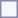<table style="border:1px solid #8888aa; background-color:#f7f8ff; padding:5px; font-size:95%; margin: 0px 12px 12px 0px;">
</table>
